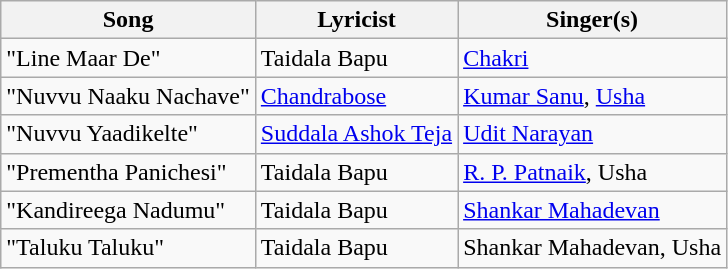<table class="wikitable sortable">
<tr>
<th>Song</th>
<th>Lyricist</th>
<th>Singer(s)</th>
</tr>
<tr>
<td>"Line Maar De"</td>
<td>Taidala Bapu</td>
<td><a href='#'>Chakri</a></td>
</tr>
<tr>
<td>"Nuvvu Naaku Nachave"</td>
<td><a href='#'>Chandrabose</a></td>
<td><a href='#'>Kumar Sanu</a>, <a href='#'>Usha</a></td>
</tr>
<tr>
<td>"Nuvvu Yaadikelte"</td>
<td><a href='#'>Suddala Ashok Teja</a></td>
<td><a href='#'>Udit Narayan</a></td>
</tr>
<tr>
<td>"Prementha Panichesi"</td>
<td>Taidala Bapu</td>
<td><a href='#'>R. P. Patnaik</a>, Usha</td>
</tr>
<tr>
<td>"Kandireega Nadumu"</td>
<td>Taidala Bapu</td>
<td><a href='#'>Shankar Mahadevan</a></td>
</tr>
<tr>
<td>"Taluku Taluku"</td>
<td>Taidala Bapu</td>
<td>Shankar Mahadevan, Usha</td>
</tr>
</table>
